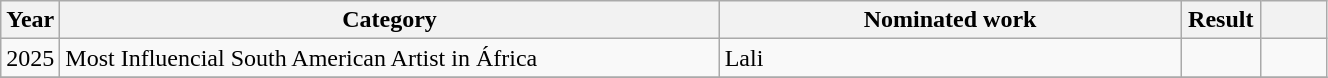<table class="wikitable plainrowheaders" style="width:70%;">
<tr>
<th scope="col" style="width:4%;">Year</th>
<th scope="col" style="width:50%;">Category</th>
<th scope="col" style="width:35%;">Nominated work</th>
<th scope="col" style="width:6%;">Result</th>
<th scope="col" style="width:6%;"></th>
</tr>
<tr>
<td align=center>2025</td>
<td>Most Influencial South American Artist in África</td>
<td>Lali</td>
<td></td>
<td align=center></td>
</tr>
<tr>
</tr>
</table>
